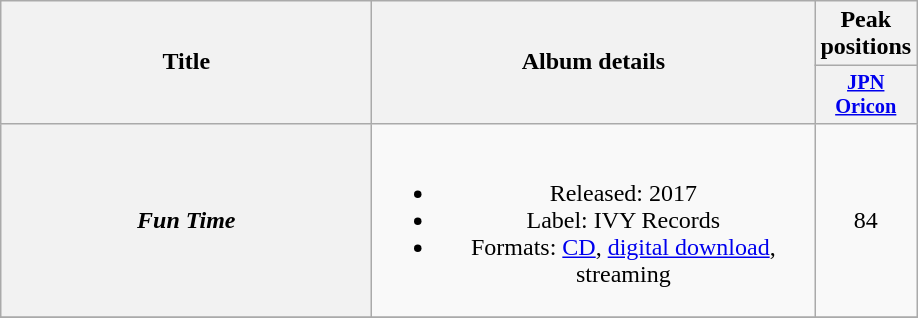<table class="wikitable plainrowheaders" style="text-align:center;">
<tr>
<th style="width:15em;" rowspan="2">Title</th>
<th style="width:18em;" rowspan="2">Album details</th>
<th colspan="1">Peak positions</th>
</tr>
<tr>
<th style="width:3em;font-size:85%"><a href='#'>JPN<br>Oricon</a><br></th>
</tr>
<tr>
<th scope="row"><em>Fun Time</em></th>
<td><br><ul><li>Released: 2017</li><li>Label: IVY Records</li><li>Formats: <a href='#'>CD</a>, <a href='#'>digital download</a>, streaming</li></ul></td>
<td>84</td>
</tr>
<tr>
</tr>
</table>
